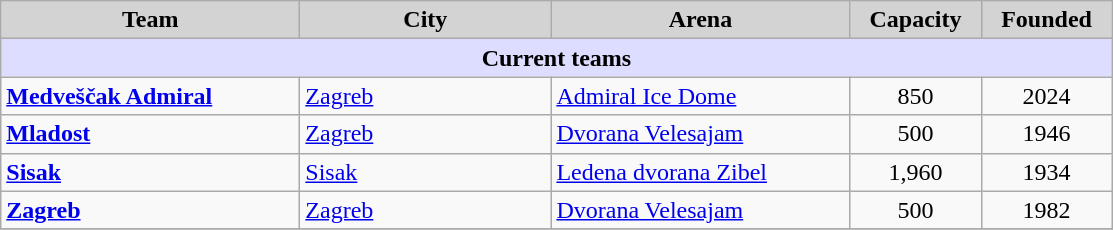<table class="wikitable" style="text-align:left">
<tr>
<th style="background:lightgrey;width:12em">Team</th>
<th style="background:lightgrey;width:10em">City</th>
<th style="background:lightgrey;width:12em">Arena</th>
<th style="background:lightgrey;width:5em">Capacity</th>
<th style="background:lightgrey;width:5em">Founded</th>
</tr>
<tr>
<th style="background:#DDDDFF" colspan=5>Current teams</th>
</tr>
<tr>
<td><strong><a href='#'>Medveščak Admiral</a></strong></td>
<td> <a href='#'>Zagreb</a></td>
<td><a href='#'>Admiral Ice Dome</a></td>
<td align=center>850</td>
<td align=center>2024</td>
</tr>
<tr>
<td><strong><a href='#'>Mladost</a></strong></td>
<td> <a href='#'>Zagreb</a></td>
<td><a href='#'>Dvorana Velesajam</a></td>
<td align=center>500</td>
<td align=center>1946</td>
</tr>
<tr>
<td><strong><a href='#'>Sisak</a></strong></td>
<td> <a href='#'>Sisak</a></td>
<td><a href='#'>Ledena dvorana Zibel</a></td>
<td align=center>1,960</td>
<td align=center>1934</td>
</tr>
<tr>
<td><strong><a href='#'>Zagreb</a></strong></td>
<td> <a href='#'>Zagreb</a></td>
<td><a href='#'>Dvorana Velesajam</a></td>
<td align=center>500</td>
<td align=center>1982</td>
</tr>
<tr>
</tr>
</table>
